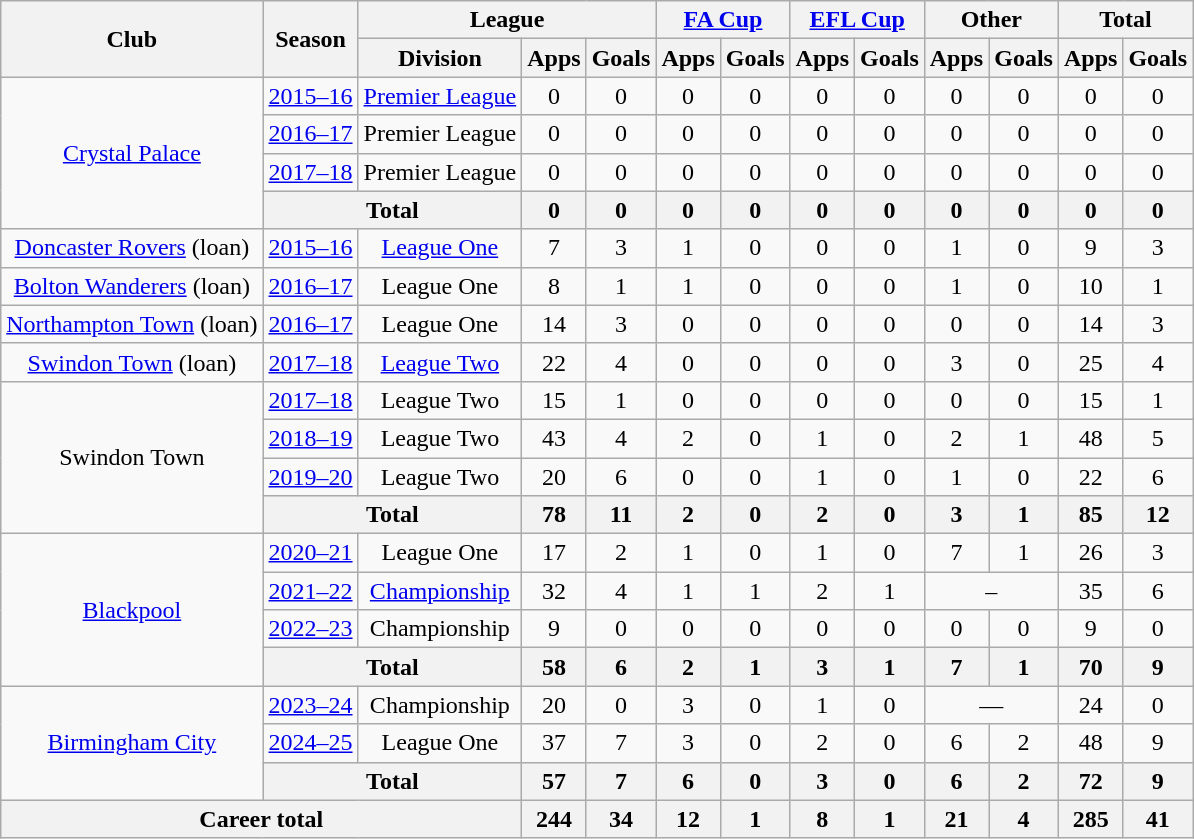<table class="wikitable" style="text-align:center">
<tr>
<th rowspan="2">Club</th>
<th rowspan="2">Season</th>
<th colspan="3">League</th>
<th colspan="2"><a href='#'>FA Cup</a></th>
<th colspan="2"><a href='#'>EFL Cup</a></th>
<th colspan="2">Other</th>
<th colspan="2">Total</th>
</tr>
<tr>
<th>Division</th>
<th>Apps</th>
<th>Goals</th>
<th>Apps</th>
<th>Goals</th>
<th>Apps</th>
<th>Goals</th>
<th>Apps</th>
<th>Goals</th>
<th>Apps</th>
<th>Goals</th>
</tr>
<tr>
<td rowspan="4"><a href='#'>Crystal Palace</a></td>
<td><a href='#'>2015–16</a></td>
<td><a href='#'>Premier League</a></td>
<td>0</td>
<td>0</td>
<td>0</td>
<td>0</td>
<td>0</td>
<td>0</td>
<td>0</td>
<td>0</td>
<td>0</td>
<td>0</td>
</tr>
<tr>
<td><a href='#'>2016–17</a></td>
<td>Premier League</td>
<td>0</td>
<td>0</td>
<td>0</td>
<td>0</td>
<td>0</td>
<td>0</td>
<td>0</td>
<td>0</td>
<td>0</td>
<td>0</td>
</tr>
<tr>
<td><a href='#'>2017–18</a></td>
<td>Premier League</td>
<td>0</td>
<td>0</td>
<td>0</td>
<td>0</td>
<td>0</td>
<td>0</td>
<td>0</td>
<td>0</td>
<td>0</td>
<td>0</td>
</tr>
<tr>
<th colspan="2">Total</th>
<th>0</th>
<th>0</th>
<th>0</th>
<th>0</th>
<th>0</th>
<th>0</th>
<th>0</th>
<th>0</th>
<th>0</th>
<th>0</th>
</tr>
<tr>
<td><a href='#'>Doncaster Rovers</a> (loan)</td>
<td><a href='#'>2015–16</a></td>
<td><a href='#'>League One</a></td>
<td>7</td>
<td>3</td>
<td>1</td>
<td>0</td>
<td>0</td>
<td>0</td>
<td>1</td>
<td>0</td>
<td>9</td>
<td>3</td>
</tr>
<tr>
<td><a href='#'>Bolton Wanderers</a> (loan)</td>
<td><a href='#'>2016–17</a></td>
<td>League One</td>
<td>8</td>
<td>1</td>
<td>1</td>
<td>0</td>
<td>0</td>
<td>0</td>
<td>1</td>
<td>0</td>
<td>10</td>
<td>1</td>
</tr>
<tr>
<td><a href='#'>Northampton Town</a> (loan)</td>
<td><a href='#'>2016–17</a></td>
<td>League One</td>
<td>14</td>
<td>3</td>
<td>0</td>
<td>0</td>
<td>0</td>
<td>0</td>
<td>0</td>
<td>0</td>
<td>14</td>
<td>3</td>
</tr>
<tr>
<td><a href='#'>Swindon Town</a> (loan)</td>
<td><a href='#'>2017–18</a></td>
<td><a href='#'>League Two</a></td>
<td>22</td>
<td>4</td>
<td>0</td>
<td>0</td>
<td>0</td>
<td>0</td>
<td>3</td>
<td>0</td>
<td>25</td>
<td>4</td>
</tr>
<tr>
<td rowspan=4>Swindon Town</td>
<td><a href='#'>2017–18</a></td>
<td>League Two</td>
<td>15</td>
<td>1</td>
<td>0</td>
<td>0</td>
<td>0</td>
<td>0</td>
<td>0</td>
<td>0</td>
<td>15</td>
<td>1</td>
</tr>
<tr>
<td><a href='#'>2018–19</a></td>
<td>League Two</td>
<td>43</td>
<td>4</td>
<td>2</td>
<td>0</td>
<td>1</td>
<td>0</td>
<td>2</td>
<td>1</td>
<td>48</td>
<td>5</td>
</tr>
<tr>
<td><a href='#'>2019–20</a></td>
<td>League Two</td>
<td>20</td>
<td>6</td>
<td>0</td>
<td>0</td>
<td>1</td>
<td>0</td>
<td>1</td>
<td>0</td>
<td>22</td>
<td>6</td>
</tr>
<tr>
<th colspan="2">Total</th>
<th>78</th>
<th>11</th>
<th>2</th>
<th>0</th>
<th>2</th>
<th>0</th>
<th>3</th>
<th>1</th>
<th>85</th>
<th>12</th>
</tr>
<tr>
<td rowspan=4><a href='#'>Blackpool</a></td>
<td><a href='#'>2020–21</a></td>
<td>League One</td>
<td>17</td>
<td>2</td>
<td>1</td>
<td>0</td>
<td>1</td>
<td>0</td>
<td>7</td>
<td>1</td>
<td>26</td>
<td>3</td>
</tr>
<tr>
<td><a href='#'>2021–22</a></td>
<td><a href='#'>Championship</a></td>
<td>32</td>
<td>4</td>
<td>1</td>
<td>1</td>
<td>2</td>
<td>1</td>
<td colspan="2">–</td>
<td>35</td>
<td>6</td>
</tr>
<tr>
<td><a href='#'>2022–23</a></td>
<td>Championship</td>
<td>9</td>
<td>0</td>
<td>0</td>
<td>0</td>
<td>0</td>
<td>0</td>
<td>0</td>
<td>0</td>
<td>9</td>
<td>0</td>
</tr>
<tr>
<th colspan="2">Total</th>
<th>58</th>
<th>6</th>
<th>2</th>
<th>1</th>
<th>3</th>
<th>1</th>
<th>7</th>
<th>1</th>
<th>70</th>
<th>9</th>
</tr>
<tr>
<td rowspan=3><a href='#'>Birmingham City</a></td>
<td><a href='#'>2023–24</a></td>
<td>Championship</td>
<td>20</td>
<td>0</td>
<td>3</td>
<td>0</td>
<td>1</td>
<td>0</td>
<td colspan="2">—</td>
<td>24</td>
<td>0</td>
</tr>
<tr>
<td><a href='#'>2024–25</a></td>
<td>League One</td>
<td>37</td>
<td>7</td>
<td>3</td>
<td>0</td>
<td>2</td>
<td>0</td>
<td>6</td>
<td>2</td>
<td>48</td>
<td>9</td>
</tr>
<tr>
<th colspan="2">Total</th>
<th>57</th>
<th>7</th>
<th>6</th>
<th>0</th>
<th>3</th>
<th>0</th>
<th>6</th>
<th>2</th>
<th>72</th>
<th>9</th>
</tr>
<tr>
<th colspan="3">Career total</th>
<th>244</th>
<th>34</th>
<th>12</th>
<th>1</th>
<th>8</th>
<th>1</th>
<th>21</th>
<th>4</th>
<th>285</th>
<th>41</th>
</tr>
</table>
